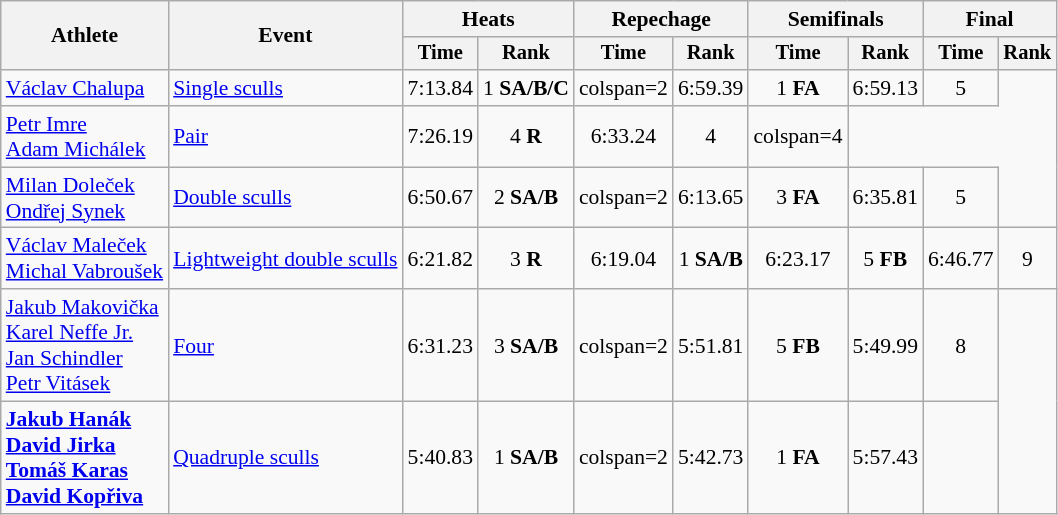<table class="wikitable" style="font-size:90%;">
<tr>
<th rowspan="2">Athlete</th>
<th rowspan="2">Event</th>
<th colspan="2">Heats</th>
<th colspan="2">Repechage</th>
<th colspan="2">Semifinals</th>
<th colspan="2">Final</th>
</tr>
<tr style="font-size:95%">
<th>Time</th>
<th>Rank</th>
<th>Time</th>
<th>Rank</th>
<th>Time</th>
<th>Rank</th>
<th>Time</th>
<th>Rank</th>
</tr>
<tr align=center>
<td align=left><a href='#'>Václav Chalupa</a></td>
<td align=left><a href='#'>Single sculls</a></td>
<td>7:13.84</td>
<td>1 <strong>SA/B/C</strong></td>
<td>colspan=2 </td>
<td>6:59.39</td>
<td>1 <strong>FA</strong></td>
<td>6:59.13</td>
<td>5</td>
</tr>
<tr align=center>
<td align=left><a href='#'>Petr Imre</a><br><a href='#'>Adam Michálek</a></td>
<td align=left><a href='#'>Pair</a></td>
<td>7:26.19</td>
<td>4 <strong>R</strong></td>
<td>6:33.24</td>
<td>4</td>
<td>colspan=4 </td>
</tr>
<tr align=center>
<td align=left><a href='#'>Milan Doleček</a><br><a href='#'>Ondřej Synek</a></td>
<td align=left><a href='#'>Double sculls</a></td>
<td>6:50.67</td>
<td>2 <strong>SA/B</strong></td>
<td>colspan=2 </td>
<td>6:13.65</td>
<td>3 <strong>FA</strong></td>
<td>6:35.81</td>
<td>5</td>
</tr>
<tr align=center>
<td align=left><a href='#'>Václav Maleček</a><br><a href='#'>Michal Vabroušek</a></td>
<td align=left><a href='#'>Lightweight double sculls</a></td>
<td>6:21.82</td>
<td>3 <strong>R</strong></td>
<td>6:19.04</td>
<td>1 <strong>SA/B</strong></td>
<td>6:23.17</td>
<td>5 <strong>FB</strong></td>
<td>6:46.77</td>
<td>9</td>
</tr>
<tr align=center>
<td align=left><a href='#'>Jakub Makovička</a><br><a href='#'>Karel Neffe Jr.</a><br><a href='#'>Jan Schindler</a><br><a href='#'>Petr Vitásek</a></td>
<td align=left><a href='#'>Four</a></td>
<td>6:31.23</td>
<td>3 <strong>SA/B</strong></td>
<td>colspan=2 </td>
<td>5:51.81</td>
<td>5 <strong>FB</strong></td>
<td>5:49.99</td>
<td>8</td>
</tr>
<tr align=center>
<td align=left><strong><a href='#'>Jakub Hanák</a><br><a href='#'>David Jirka</a><br><a href='#'>Tomáš Karas</a><br><a href='#'>David Kopřiva</a></strong></td>
<td align=left><a href='#'>Quadruple sculls</a></td>
<td>5:40.83</td>
<td>1 <strong>SA/B</strong></td>
<td>colspan=2 </td>
<td>5:42.73</td>
<td>1 <strong>FA</strong></td>
<td>5:57.43</td>
<td></td>
</tr>
</table>
